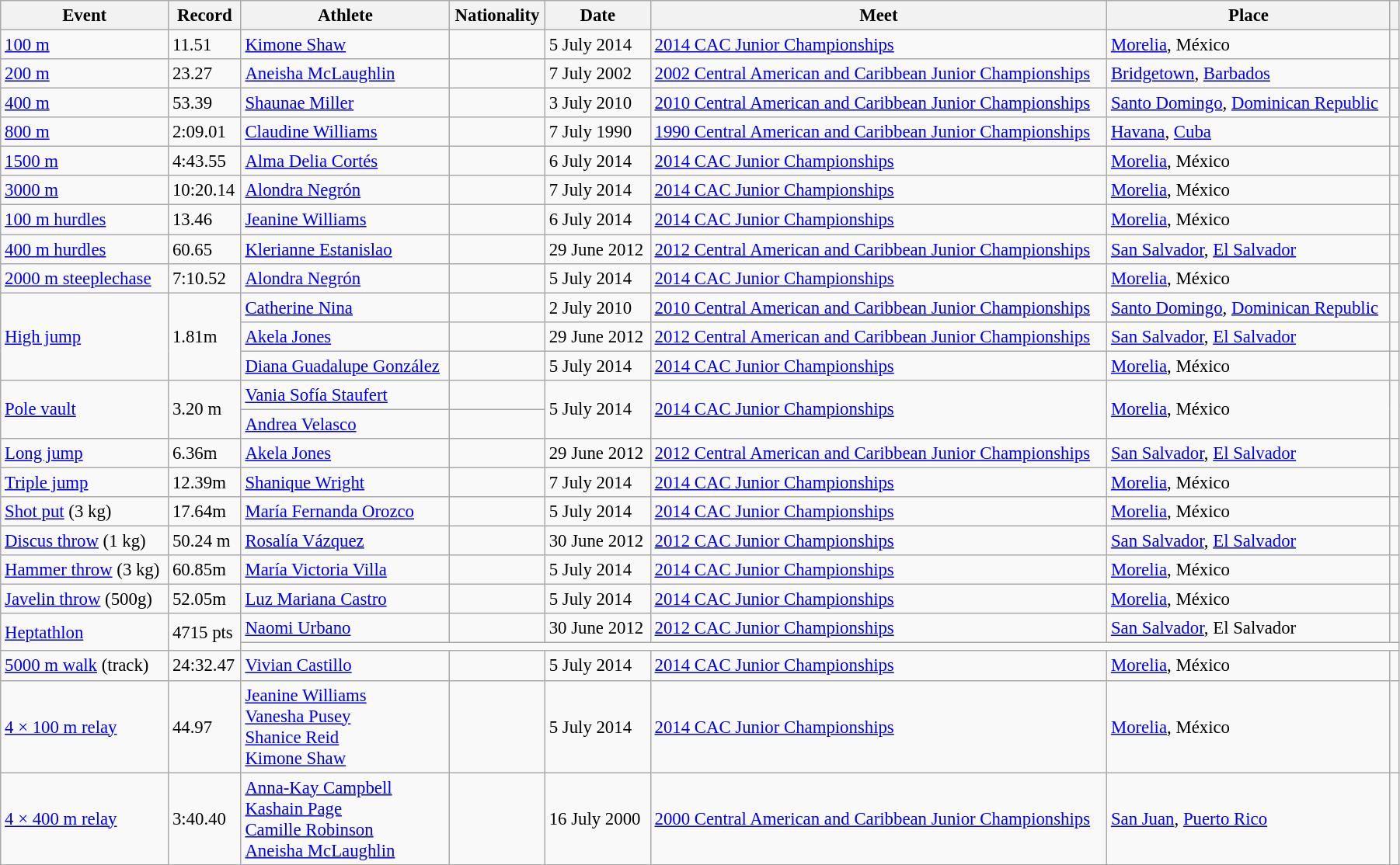<table class="wikitable" style="font-size:95%; width: 95%;">
<tr>
<th>Event</th>
<th>Record</th>
<th>Athlete</th>
<th>Nationality</th>
<th>Date</th>
<th>Meet</th>
<th>Place</th>
<th></th>
</tr>
<tr>
<td><a href='#'>100 m</a></td>
<td>11.51 </td>
<td><a href='#'>Kimone Shaw</a></td>
<td></td>
<td>5 July 2014</td>
<td><a href='#'>2014 CAC Junior Championships</a></td>
<td> <a href='#'>Morelia</a>, México</td>
<td></td>
</tr>
<tr>
<td><a href='#'>200 m</a></td>
<td>23.27 </td>
<td><a href='#'>Aneisha McLaughlin</a></td>
<td></td>
<td>7 July 2002</td>
<td><a href='#'>2002 Central American and Caribbean Junior Championships</a></td>
<td> <a href='#'>Bridgetown</a>, <a href='#'>Barbados</a></td>
<td></td>
</tr>
<tr>
<td><a href='#'>400 m</a></td>
<td>53.39</td>
<td><a href='#'>Shaunae Miller</a></td>
<td></td>
<td>3 July 2010</td>
<td><a href='#'>2010 Central American and Caribbean Junior Championships</a></td>
<td> <a href='#'>Santo Domingo</a>, <a href='#'>Dominican Republic</a></td>
<td></td>
</tr>
<tr>
<td><a href='#'>800 m</a></td>
<td>2:09.01</td>
<td><a href='#'>Claudine Williams</a></td>
<td></td>
<td>7 July 1990</td>
<td><a href='#'>1990 Central American and Caribbean Junior Championships</a></td>
<td> <a href='#'>Havana</a>, <a href='#'>Cuba</a></td>
<td></td>
</tr>
<tr>
<td><a href='#'>1500 m</a></td>
<td>4:43.55</td>
<td><a href='#'>Alma Delia Cortés</a></td>
<td></td>
<td>6 July 2014</td>
<td><a href='#'>2014 CAC Junior Championships</a></td>
<td> <a href='#'>Morelia</a>, México</td>
<td></td>
</tr>
<tr>
<td><a href='#'>3000 m</a></td>
<td>10:20.14</td>
<td><a href='#'>Alondra Negrón</a></td>
<td></td>
<td>7 July 2014</td>
<td><a href='#'>2014 CAC Junior Championships</a></td>
<td> <a href='#'>Morelia</a>, México</td>
<td></td>
</tr>
<tr>
<td><a href='#'>100 m hurdles</a></td>
<td>13.46 </td>
<td><a href='#'>Jeanine Williams</a></td>
<td></td>
<td>6 July 2014</td>
<td><a href='#'>2014 CAC Junior Championships</a></td>
<td> <a href='#'>Morelia</a>, México</td>
<td></td>
</tr>
<tr>
<td><a href='#'>400 m hurdles</a></td>
<td>60.65</td>
<td><a href='#'>Klerianne Estanislao</a></td>
<td></td>
<td>29 June 2012</td>
<td><a href='#'>2012 Central American and Caribbean Junior Championships</a></td>
<td> <a href='#'>San Salvador</a>, <a href='#'>El Salvador</a></td>
<td></td>
</tr>
<tr>
<td><a href='#'>2000 m steeplechase</a></td>
<td>7:10.52</td>
<td><a href='#'>Alondra Negrón</a></td>
<td></td>
<td>5 July 2014</td>
<td><a href='#'>2014 CAC Junior Championships</a></td>
<td> <a href='#'>Morelia</a>, México</td>
<td></td>
</tr>
<tr>
<td rowspan="3"><a href='#'>High jump</a></td>
<td rowspan="3">1.81m</td>
<td><a href='#'>Catherine Nina</a></td>
<td></td>
<td>2 July 2010</td>
<td><a href='#'>2010 Central American and Caribbean Junior Championships</a></td>
<td> <a href='#'>Santo Domingo</a>, <a href='#'>Dominican Republic</a></td>
<td></td>
</tr>
<tr>
<td><a href='#'>Akela Jones</a></td>
<td></td>
<td>29 June 2012</td>
<td><a href='#'>2012 Central American and Caribbean Junior Championships</a></td>
<td> <a href='#'>San Salvador</a>, <a href='#'>El Salvador</a></td>
<td></td>
</tr>
<tr>
<td><a href='#'>Diana Guadalupe González</a></td>
<td></td>
<td>5 July 2014</td>
<td><a href='#'>2014 CAC Junior Championships</a></td>
<td> <a href='#'>Morelia</a>, México</td>
<td></td>
</tr>
<tr>
<td rowspan="2"><a href='#'>Pole vault</a></td>
<td rowspan="2">3.20 m</td>
<td><a href='#'>Vania Sofía Staufert</a></td>
<td></td>
<td rowspan=2>5 July 2014</td>
<td rowspan=2><a href='#'>2014 CAC Junior Championships</a></td>
<td rowspan=2> <a href='#'>Morelia</a>, México</td>
<td rowspan=2></td>
</tr>
<tr>
<td><a href='#'>Andrea Velasco</a></td>
<td></td>
</tr>
<tr>
<td><a href='#'>Long jump</a></td>
<td>6.36m </td>
<td><a href='#'>Akela Jones</a></td>
<td></td>
<td>29 June 2012</td>
<td><a href='#'>2012 Central American and Caribbean Junior Championships</a></td>
<td> <a href='#'>San Salvador</a>, <a href='#'>El Salvador</a></td>
<td></td>
</tr>
<tr>
<td><a href='#'>Triple jump</a></td>
<td>12.39m </td>
<td><a href='#'>Shanique Wright</a></td>
<td></td>
<td>7 July 2014</td>
<td><a href='#'>2014 CAC Junior Championships</a></td>
<td> <a href='#'>Morelia</a>, México</td>
<td></td>
</tr>
<tr>
<td><a href='#'>Shot put</a> (3 kg)</td>
<td>17.64m</td>
<td><a href='#'>María Fernanda Orozco</a></td>
<td></td>
<td>5 July 2014</td>
<td><a href='#'>2014 CAC Junior Championships</a></td>
<td> <a href='#'>Morelia</a>, México</td>
<td></td>
</tr>
<tr>
<td><a href='#'>Discus throw</a> (1 kg)</td>
<td>50.24 m</td>
<td><a href='#'>Rosalía Vázquez</a></td>
<td></td>
<td>30 June 2012</td>
<td><a href='#'>2012 CAC Junior Championships</a></td>
<td> <a href='#'>San Salvador</a>, <a href='#'>El Salvador</a></td>
<td></td>
</tr>
<tr>
<td><a href='#'>Hammer throw</a> (3 kg)</td>
<td>60.85m</td>
<td><a href='#'>María Victoria Villa</a></td>
<td></td>
<td>5 July 2014</td>
<td><a href='#'>2014 CAC Junior Championships</a></td>
<td> <a href='#'>Morelia</a>, México</td>
<td></td>
</tr>
<tr>
<td><a href='#'>Javelin throw</a> (500g)</td>
<td>52.05m</td>
<td><a href='#'>Luz Mariana Castro</a></td>
<td></td>
<td>5 July 2014</td>
<td><a href='#'>2014 CAC Junior Championships</a></td>
<td> <a href='#'>Morelia</a>, México</td>
<td></td>
</tr>
<tr>
<td rowspan=2><a href='#'>Heptathlon</a></td>
<td rowspan=2>4715 pts</td>
<td><a href='#'>Naomi Urbano</a></td>
<td></td>
<td>30 June 2012</td>
<td><a href='#'>2012 CAC Junior Championships</a></td>
<td> <a href='#'>San Salvador</a>, El Salvador</td>
<td></td>
</tr>
<tr>
<td colspan=6></td>
</tr>
<tr>
<td><a href='#'>5000 m walk</a> (track)</td>
<td>24:32.47</td>
<td><a href='#'>Vivian Castillo</a></td>
<td></td>
<td>5 July 2014</td>
<td><a href='#'>2014 CAC Junior Championships</a></td>
<td> <a href='#'>Morelia</a>, México</td>
<td></td>
</tr>
<tr>
<td><a href='#'>4 × 100 m relay</a></td>
<td>44.97</td>
<td><a href='#'>Jeanine Williams</a><br><a href='#'>Vanesha Pusey</a><br><a href='#'>Shanice Reid</a><br><a href='#'>Kimone Shaw</a></td>
<td></td>
<td>5 July 2014</td>
<td><a href='#'>2014 CAC Junior Championships</a></td>
<td> <a href='#'>Morelia</a>, México</td>
<td></td>
</tr>
<tr>
<td><a href='#'>4 × 400 m relay</a></td>
<td>3:40.40</td>
<td><a href='#'>Anna-Kay Campbell</a> <br> <a href='#'>Kashain Page</a> <br> <a href='#'>Camille Robinson</a> <br> <a href='#'>Aneisha McLaughlin</a></td>
<td></td>
<td>16 July 2000</td>
<td><a href='#'>2000 Central American and Caribbean Junior Championships</a></td>
<td> <a href='#'>San Juan</a>, <a href='#'>Puerto Rico</a></td>
<td></td>
</tr>
</table>
